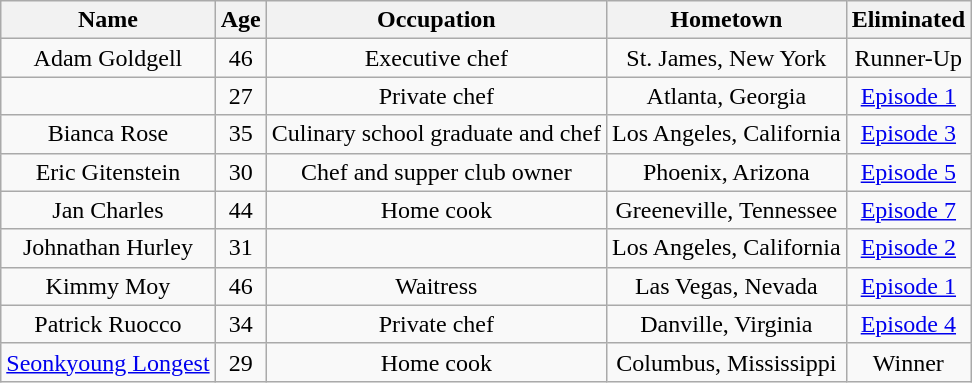<table class="wikitable plainrowheaders" style="text-align:center;">
<tr>
<th scope="col">Name</th>
<th scope="col">Age</th>
<th scope="col">Occupation</th>
<th scope="col">Hometown</th>
<th scope="col">Eliminated</th>
</tr>
<tr>
<td scope="row">Adam Goldgell</td>
<td>46</td>
<td>Executive chef</td>
<td>St. James, New York</td>
<td>Runner-Up</td>
</tr>
<tr>
<td scope="row"></td>
<td>27</td>
<td>Private chef</td>
<td>Atlanta, Georgia</td>
<td><a href='#'>Episode 1</a></td>
</tr>
<tr>
<td scope="row">Bianca Rose</td>
<td>35</td>
<td>Culinary school graduate and chef</td>
<td>Los Angeles, California</td>
<td><a href='#'>Episode 3</a></td>
</tr>
<tr>
<td scope="row">Eric Gitenstein</td>
<td>30</td>
<td>Chef and supper club owner</td>
<td>Phoenix, Arizona</td>
<td><a href='#'>Episode 5</a></td>
</tr>
<tr>
<td scope="row">Jan Charles</td>
<td>44</td>
<td>Home cook</td>
<td>Greeneville, Tennessee</td>
<td><a href='#'>Episode 7</a></td>
</tr>
<tr>
<td scope="row">Johnathan Hurley</td>
<td>31</td>
<td></td>
<td>Los Angeles, California</td>
<td><a href='#'>Episode 2</a></td>
</tr>
<tr>
<td scope="row">Kimmy Moy</td>
<td>46</td>
<td>Waitress</td>
<td>Las Vegas, Nevada</td>
<td><a href='#'>Episode 1</a></td>
</tr>
<tr>
<td scope="row">Patrick Ruocco</td>
<td>34</td>
<td>Private chef</td>
<td>Danville, Virginia</td>
<td><a href='#'>Episode 4</a></td>
</tr>
<tr>
<td scope="row"><a href='#'>Seonkyoung Longest</a></td>
<td>29</td>
<td>Home cook</td>
<td>Columbus, Mississippi</td>
<td>Winner</td>
</tr>
</table>
